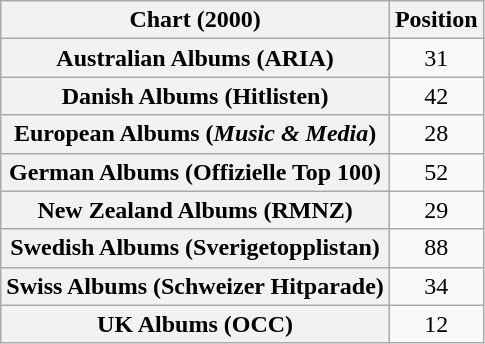<table class="wikitable plainrowheaders sortable">
<tr>
<th>Chart (2000)</th>
<th>Position</th>
</tr>
<tr>
<th scope="row">Australian Albums (ARIA)</th>
<td style="text-align:center;">31</td>
</tr>
<tr>
<th scope="row">Danish Albums (Hitlisten)</th>
<td style="text-align:center;">42</td>
</tr>
<tr>
<th scope="row">European Albums (<em>Music & Media</em>)</th>
<td style="text-align:center;">28</td>
</tr>
<tr>
<th scope="row">German Albums (Offizielle Top 100)</th>
<td style="text-align:center;">52</td>
</tr>
<tr>
<th scope="row">New Zealand Albums (RMNZ)</th>
<td style="text-align:center;">29</td>
</tr>
<tr>
<th scope="row">Swedish Albums (Sverigetopplistan)</th>
<td style="text-align:center;">88</td>
</tr>
<tr>
<th scope="row">Swiss Albums (Schweizer Hitparade)</th>
<td style="text-align:center;">34</td>
</tr>
<tr>
<th scope="row">UK Albums (OCC)</th>
<td style="text-align:center;">12</td>
</tr>
</table>
